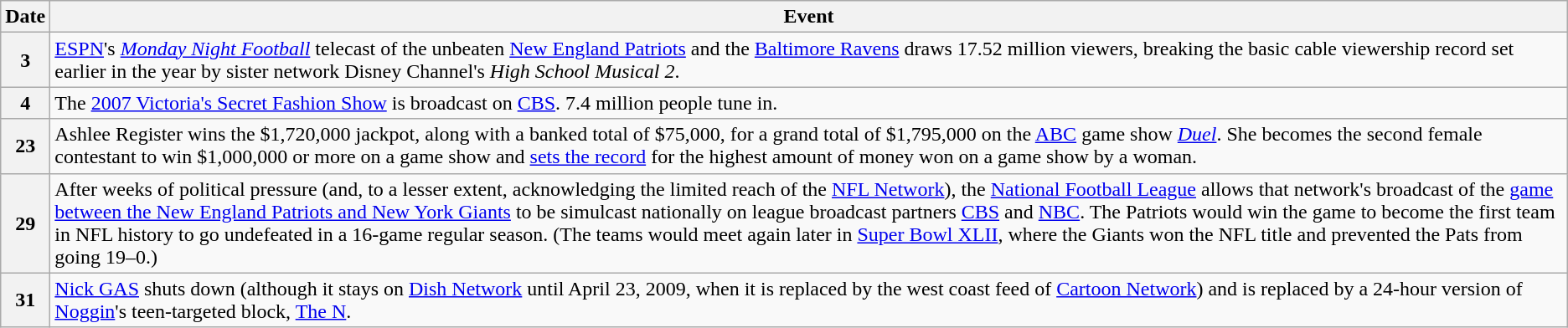<table class="wikitable">
<tr>
<th>Date</th>
<th>Event</th>
</tr>
<tr>
<th>3</th>
<td><a href='#'>ESPN</a>'s <em><a href='#'>Monday Night Football</a></em> telecast of the unbeaten <a href='#'>New England Patriots</a> and the <a href='#'>Baltimore Ravens</a> draws 17.52 million viewers, breaking the basic cable viewership record set earlier in the year by sister network Disney Channel's <em>High School Musical 2</em>.</td>
</tr>
<tr>
<th>4</th>
<td>The <a href='#'>2007 Victoria's Secret Fashion Show</a> is broadcast on <a href='#'>CBS</a>. 7.4 million people tune in.</td>
</tr>
<tr>
<th>23</th>
<td>Ashlee Register wins the $1,720,000 jackpot, along with a banked total of $75,000, for a grand total of $1,795,000 on the <a href='#'>ABC</a> game show <em><a href='#'>Duel</a></em>. She becomes the second female contestant to win $1,000,000 or more on a game show and <a href='#'>sets the record</a> for the highest amount of money won on a game show by a woman.</td>
</tr>
<tr>
<th>29</th>
<td>After weeks of political pressure (and, to a lesser extent, acknowledging the limited reach of the <a href='#'>NFL Network</a>), the <a href='#'>National Football League</a> allows that network's broadcast of the <a href='#'>game between the New England Patriots and New York Giants</a> to be simulcast nationally on league broadcast partners <a href='#'>CBS</a> and <a href='#'>NBC</a>.  The Patriots would win the game to become the first team in NFL history to go undefeated in a 16-game regular season. (The teams would meet again later in <a href='#'>Super Bowl XLII</a>, where the Giants won the NFL title and prevented the Pats from going 19–0.)</td>
</tr>
<tr>
<th>31</th>
<td><a href='#'>Nick GAS</a> shuts down (although it stays on <a href='#'>Dish Network</a> until April 23, 2009, when it is replaced by the west coast feed of <a href='#'>Cartoon Network</a>) and is replaced by a 24-hour version of <a href='#'>Noggin</a>'s teen-targeted block, <a href='#'>The N</a>.</td>
</tr>
</table>
